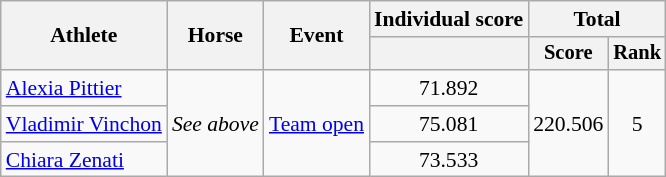<table class=wikitable style="font-size:90%">
<tr>
<th rowspan="2">Athlete</th>
<th rowspan="2">Horse</th>
<th rowspan="2">Event</th>
<th colspan="1">Individual score</th>
<th colspan="2">Total</th>
</tr>
<tr style=font-size:95%>
<th></th>
<th>Score</th>
<th>Rank</th>
</tr>
<tr align=center>
<td align=left><a href='#'>Alexia Pittier</a></td>
<td align=left rowspan=4><em>See above</em></td>
<td align=left rowspan=4><a href='#'>Team open</a></td>
<td>71.892</td>
<td rowspan=4>220.506</td>
<td rowspan=4>5</td>
</tr>
<tr align=center>
<td align=left><a href='#'>Vladimir Vinchon</a></td>
<td>75.081</td>
</tr>
<tr align=center>
<td align=left><a href='#'>Chiara Zenati</a></td>
<td>73.533</td>
</tr>
</table>
